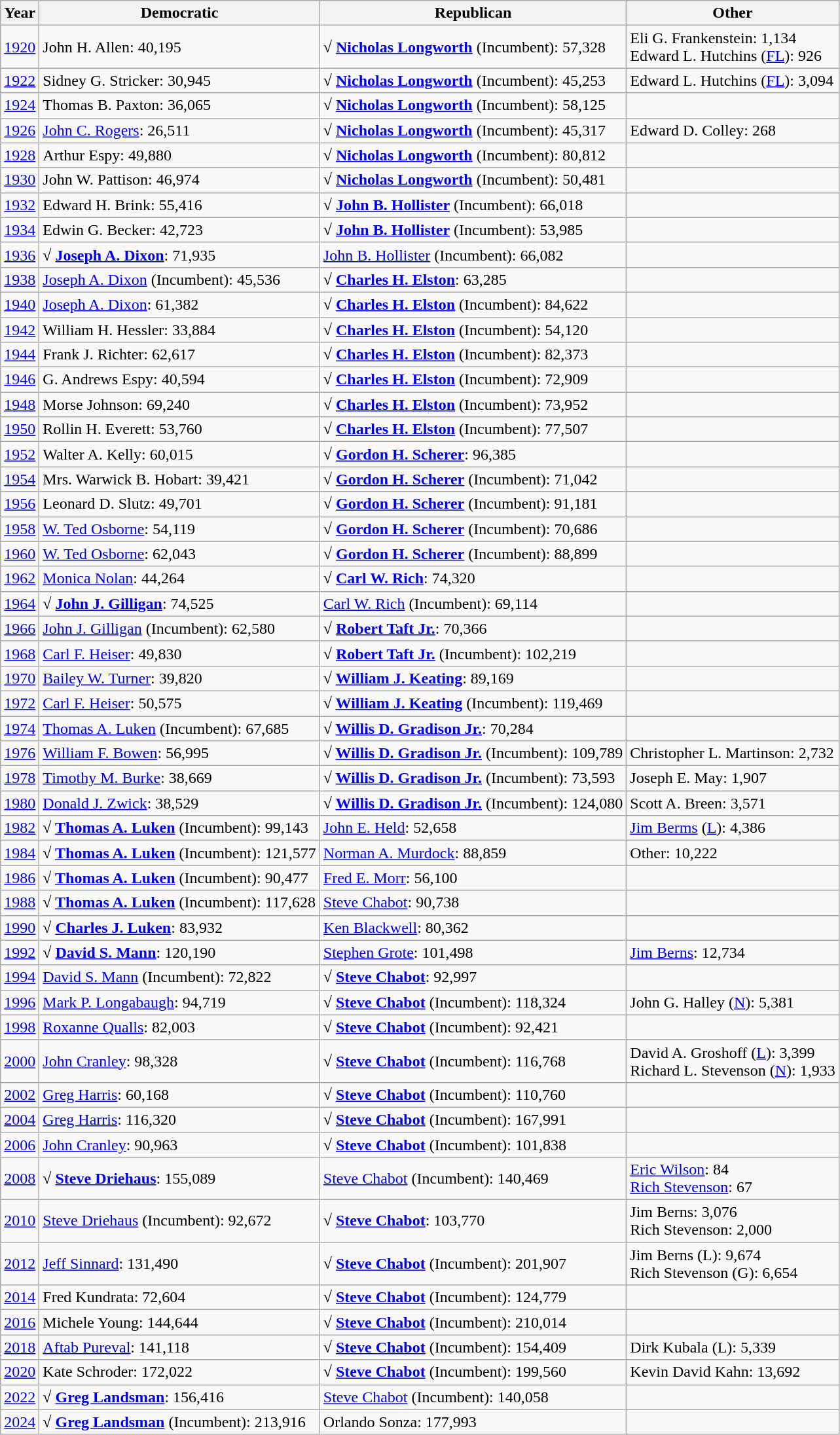<table class=wikitable>
<tr>
<th>Year</th>
<th>Democratic</th>
<th>Republican</th>
<th>Other</th>
</tr>
<tr>
<td><a href='#'>1920</a></td>
<td>John H. Allen: 40,195</td>
<td><strong>√ <a href='#'>Nicholas Longworth</a></strong> (Incumbent): 57,328</td>
<td>Eli G. Frankenstein: 1,134<br>Edward L. Hutchins (<a href='#'>FL</a>): 926</td>
</tr>
<tr>
<td><a href='#'>1922</a></td>
<td>Sidney G. Stricker: 30,945</td>
<td><strong>√ <a href='#'>Nicholas Longworth</a></strong> (Incumbent): 45,253</td>
<td>Edward L. Hutchins (<a href='#'>FL</a>): 3,094</td>
</tr>
<tr>
<td><a href='#'>1924</a></td>
<td>Thomas B. Paxton: 36,065</td>
<td><strong>√ <a href='#'>Nicholas Longworth</a></strong> (Incumbent): 58,125</td>
<td> </td>
</tr>
<tr>
<td><a href='#'>1926</a></td>
<td><a href='#'>John C. Rogers</a>: 26,511</td>
<td><strong>√ <a href='#'>Nicholas Longworth</a></strong> (Incumbent): 45,317</td>
<td>Edward D. Colley: 268</td>
</tr>
<tr>
<td><a href='#'>1928</a></td>
<td>Arthur Espy: 49,880</td>
<td><strong>√ <a href='#'>Nicholas Longworth</a></strong> (Incumbent): 80,812</td>
<td> </td>
</tr>
<tr>
<td><a href='#'>1930</a></td>
<td>John W. Pattison: 46,974</td>
<td><strong>√ <a href='#'>Nicholas Longworth</a></strong> (Incumbent): 50,481</td>
<td> </td>
</tr>
<tr>
<td><a href='#'>1932</a></td>
<td>Edward H. Brink: 55,416</td>
<td><strong>√ <a href='#'>John B. Hollister</a></strong> (Incumbent): 66,018</td>
<td> </td>
</tr>
<tr>
<td><a href='#'>1934</a></td>
<td>Edwin G. Becker: 42,723</td>
<td><strong>√ <a href='#'>John B. Hollister</a></strong> (Incumbent): 53,985</td>
<td> </td>
</tr>
<tr>
<td><a href='#'>1936</a></td>
<td><strong>√ <a href='#'>Joseph A. Dixon</a></strong>: 71,935</td>
<td><a href='#'>John B. Hollister</a> (Incumbent): 66,082</td>
<td> </td>
</tr>
<tr>
<td><a href='#'>1938</a></td>
<td><a href='#'>Joseph A. Dixon</a> (Incumbent): 45,536</td>
<td><strong>√ <a href='#'>Charles H. Elston</a></strong>: 63,285</td>
<td> </td>
</tr>
<tr>
<td><a href='#'>1940</a></td>
<td><a href='#'>Joseph A. Dixon</a>: 61,382</td>
<td><strong>√ <a href='#'>Charles H. Elston</a></strong> (Incumbent): 84,622</td>
<td> </td>
</tr>
<tr>
<td><a href='#'>1942</a></td>
<td>William H. Hessler: 33,884</td>
<td><strong>√ <a href='#'>Charles H. Elston</a></strong> (Incumbent): 54,120</td>
<td> </td>
</tr>
<tr>
<td><a href='#'>1944</a></td>
<td>Frank J. Richter: 62,617</td>
<td><strong>√ <a href='#'>Charles H. Elston</a></strong> (Incumbent): 82,373</td>
<td> </td>
</tr>
<tr>
<td><a href='#'>1946</a></td>
<td>G. Andrews Espy: 40,594</td>
<td><strong>√ <a href='#'>Charles H. Elston</a></strong> (Incumbent): 72,909</td>
<td> </td>
</tr>
<tr>
<td><a href='#'>1948</a></td>
<td>Morse Johnson: 69,240</td>
<td><strong>√ <a href='#'>Charles H. Elston</a></strong> (Incumbent): 73,952</td>
<td> </td>
</tr>
<tr>
<td><a href='#'>1950</a></td>
<td>Rollin H. Everett: 53,760</td>
<td><strong>√ <a href='#'>Charles H. Elston</a></strong> (Incumbent): 77,507</td>
<td> </td>
</tr>
<tr>
<td><a href='#'>1952</a></td>
<td>Walter A. Kelly: 60,015</td>
<td><strong>√ <a href='#'>Gordon H. Scherer</a></strong>: 96,385</td>
<td> </td>
</tr>
<tr>
<td><a href='#'>1954</a></td>
<td>Mrs. Warwick B. Hobart: 39,421</td>
<td><strong>√ <a href='#'>Gordon H. Scherer</a></strong> (Incumbent): 71,042</td>
<td> </td>
</tr>
<tr>
<td><a href='#'>1956</a></td>
<td>Leonard D. Slutz: 49,701</td>
<td><strong>√ <a href='#'>Gordon H. Scherer</a></strong> (Incumbent): 91,181</td>
<td> </td>
</tr>
<tr>
<td><a href='#'>1958</a></td>
<td><a href='#'>W. Ted Osborne</a>: 54,119</td>
<td><strong>√ <a href='#'>Gordon H. Scherer</a></strong> (Incumbent): 70,686</td>
<td> </td>
</tr>
<tr>
<td><a href='#'>1960</a></td>
<td><a href='#'>W. Ted Osborne</a>: 62,043</td>
<td><strong>√ <a href='#'>Gordon H. Scherer</a></strong> (Incumbent): 88,899</td>
<td> </td>
</tr>
<tr>
<td><a href='#'>1962</a></td>
<td><a href='#'>Monica Nolan</a>: 44,264</td>
<td><strong>√ <a href='#'>Carl W. Rich</a></strong>: 74,320</td>
<td> </td>
</tr>
<tr>
<td><a href='#'>1964</a></td>
<td><strong>√ <a href='#'>John J. Gilligan</a></strong>: 74,525</td>
<td><a href='#'>Carl W. Rich</a> (Incumbent): 69,114</td>
<td> </td>
</tr>
<tr>
<td><a href='#'>1966</a></td>
<td><a href='#'>John J. Gilligan</a> (Incumbent): 62,580</td>
<td><strong>√ <a href='#'>Robert Taft Jr.</a></strong>: 70,366</td>
<td> </td>
</tr>
<tr>
<td><a href='#'>1968</a></td>
<td><a href='#'>Carl F. Heiser</a>: 49,830</td>
<td><strong>√ <a href='#'>Robert Taft Jr.</a></strong> (Incumbent): 102,219</td>
<td> </td>
</tr>
<tr>
<td><a href='#'>1970</a></td>
<td><a href='#'>Bailey W. Turner</a>: 39,820</td>
<td><strong>√ <a href='#'>William J. Keating</a></strong>: 89,169</td>
<td> </td>
</tr>
<tr>
<td><a href='#'>1972</a></td>
<td><a href='#'>Carl F. Heiser</a>: 50,575</td>
<td><strong>√ <a href='#'>William J. Keating</a></strong> (Incumbent): 119,469</td>
<td> </td>
</tr>
<tr>
<td><a href='#'>1974</a></td>
<td><a href='#'>Thomas A. Luken</a> (Incumbent): 67,685</td>
<td><strong>√ <a href='#'>Willis D. Gradison Jr.</a></strong>: 70,284</td>
<td> </td>
</tr>
<tr>
<td><a href='#'>1976</a></td>
<td><a href='#'>William F. Bowen</a>: 56,995</td>
<td><strong>√ <a href='#'>Willis D. Gradison Jr.</a></strong> (Incumbent): 109,789</td>
<td>Christopher L. Martinson: 2,732</td>
</tr>
<tr>
<td><a href='#'>1978</a></td>
<td><a href='#'>Timothy M. Burke</a>: 38,669</td>
<td><strong>√ <a href='#'>Willis D. Gradison Jr.</a></strong> (Incumbent): 73,593</td>
<td>Joseph E. May: 1,907</td>
</tr>
<tr>
<td><a href='#'>1980</a></td>
<td><a href='#'>Donald J. Zwick</a>: 38,529</td>
<td><strong>√ <a href='#'>Willis D. Gradison Jr.</a></strong> (Incumbent): 124,080</td>
<td>Scott A. Breen: 3,571</td>
</tr>
<tr>
<td><a href='#'>1982</a></td>
<td><strong>√ <a href='#'>Thomas A. Luken</a></strong> (Incumbent): 99,143</td>
<td><a href='#'>John E. Held</a>: 52,658</td>
<td><a href='#'>Jim Berms</a> (<a href='#'>L</a>): 4,386</td>
</tr>
<tr>
<td><a href='#'>1984</a></td>
<td><strong>√ <a href='#'>Thomas A. Luken</a></strong> (Incumbent): 121,577</td>
<td><a href='#'>Norman A. Murdock</a>: 88,859</td>
<td>Other: 10,222</td>
</tr>
<tr>
<td><a href='#'>1986</a></td>
<td><strong>√ <a href='#'>Thomas A. Luken</a></strong> (Incumbent): 90,477</td>
<td><a href='#'>Fred E. Morr</a>: 56,100</td>
<td> </td>
</tr>
<tr>
<td><a href='#'>1988</a></td>
<td><strong>√ <a href='#'>Thomas A. Luken</a></strong> (Incumbent): 117,628</td>
<td><a href='#'>Steve Chabot</a>: 90,738</td>
<td> </td>
</tr>
<tr>
<td><a href='#'>1990</a></td>
<td><strong>√ <a href='#'>Charles J. Luken</a></strong>: 83,932</td>
<td><a href='#'>Ken Blackwell</a>: 80,362</td>
<td> </td>
</tr>
<tr>
<td><a href='#'>1992</a></td>
<td><strong>√ <a href='#'>David S. Mann</a></strong>: 120,190</td>
<td><a href='#'>Stephen Grote</a>: 101,498</td>
<td><a href='#'>Jim Berns</a>: 12,734</td>
</tr>
<tr>
<td><a href='#'>1994</a></td>
<td><a href='#'>David S. Mann</a> (Incumbent): 72,822</td>
<td><strong>√ <a href='#'>Steve Chabot</a></strong>: 92,997</td>
<td> </td>
</tr>
<tr>
<td><a href='#'>1996</a></td>
<td><a href='#'>Mark P. Longabaugh</a>: 94,719</td>
<td><strong>√ <a href='#'>Steve Chabot</a></strong> (Incumbent): 118,324</td>
<td>John G. Halley (<a href='#'>N</a>): 5,381</td>
</tr>
<tr>
<td><a href='#'>1998</a></td>
<td><a href='#'>Roxanne Qualls</a>: 82,003</td>
<td><strong>√ <a href='#'>Steve Chabot</a></strong> (Incumbent): 92,421</td>
<td> </td>
</tr>
<tr>
<td><a href='#'>2000</a></td>
<td><a href='#'>John Cranley</a>: 98,328</td>
<td><strong>√ <a href='#'>Steve Chabot</a></strong> (Incumbent): 116,768</td>
<td>David A. Groshoff (<a href='#'>L</a>): 3,399<br>Richard L. Stevenson (<a href='#'>N</a>): 1,933</td>
</tr>
<tr>
<td><a href='#'>2002</a></td>
<td><a href='#'>Greg Harris</a>: 60,168</td>
<td><strong>√ <a href='#'>Steve Chabot</a></strong> (Incumbent): 110,760</td>
<td> </td>
</tr>
<tr>
<td><a href='#'>2004</a></td>
<td><a href='#'>Greg Harris</a>: 116,320</td>
<td><strong>√ <a href='#'>Steve Chabot</a></strong> (Incumbent): 167,991</td>
<td> </td>
</tr>
<tr>
<td><a href='#'>2006</a></td>
<td><a href='#'>John Cranley</a>: 90,963</td>
<td><strong>√ <a href='#'>Steve Chabot</a></strong> (Incumbent): 101,838</td>
<td> </td>
</tr>
<tr>
<td><a href='#'>2008</a></td>
<td><strong>√ <a href='#'>Steve Driehaus</a></strong>: 155,089</td>
<td><a href='#'>Steve Chabot</a> (Incumbent): 140,469</td>
<td><a href='#'>Eric Wilson</a>: 84<br><a href='#'>Rich Stevenson</a>: 67</td>
</tr>
<tr>
<td><a href='#'>2010</a></td>
<td><a href='#'>Steve Driehaus</a> (Incumbent): 92,672</td>
<td><strong>√ <a href='#'>Steve Chabot</a></strong>: 103,770</td>
<td>Jim Berns: 3,076<br>Rich Stevenson: 2,000</td>
</tr>
<tr>
<td><a href='#'>2012</a></td>
<td><a href='#'>Jeff Sinnard</a>: 131,490</td>
<td><strong>√ <a href='#'>Steve Chabot</a></strong> (Incumbent): 201,907</td>
<td>Jim Berns (L): 9,674<br>Rich Stevenson (G): 6,654</td>
</tr>
<tr>
<td><a href='#'>2014</a></td>
<td>Fred Kundrata: 72,604</td>
<td><strong>√ <a href='#'>Steve Chabot</a></strong> (Incumbent): 124,779</td>
<td> </td>
</tr>
<tr>
<td><a href='#'>2016</a></td>
<td>Michele Young: 144,644</td>
<td><strong>√ <a href='#'>Steve Chabot</a></strong> (Incumbent): 210,014</td>
<td> </td>
</tr>
<tr>
<td><a href='#'>2018</a></td>
<td><a href='#'>Aftab Pureval</a>: 141,118</td>
<td><strong>√ <a href='#'>Steve Chabot</a></strong> (Incumbent): 154,409</td>
<td>Dirk Kubala (L): 5,339</td>
</tr>
<tr>
<td><a href='#'>2020</a></td>
<td>Kate Schroder: 172,022</td>
<td><strong>√ <a href='#'>Steve Chabot</a></strong> (Incumbent): 199,560</td>
<td>Kevin David Kahn: 13,692</td>
</tr>
<tr>
<td><a href='#'>2022</a></td>
<td><strong>√ <a href='#'>Greg Landsman</a></strong>: 156,416</td>
<td><a href='#'>Steve Chabot</a> (Incumbent): 140,058</td>
</tr>
<tr>
<td><a href='#'>2024</a></td>
<td><strong>√ <a href='#'>Greg Landsman</a></strong> (Incumbent): 213,916</td>
<td>Orlando Sonza: 177,993</td>
<td> </td>
</tr>
</table>
